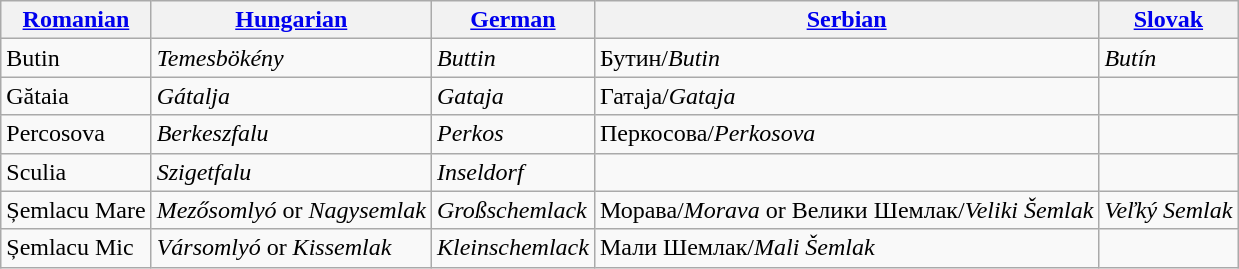<table class="wikitable">
<tr>
<th><a href='#'>Romanian</a></th>
<th><a href='#'>Hungarian</a></th>
<th><a href='#'>German</a></th>
<th><a href='#'>Serbian</a></th>
<th><a href='#'>Slovak</a></th>
</tr>
<tr>
<td>Butin</td>
<td><em>Temesbökény</em></td>
<td><em>Buttin</em></td>
<td>Бутин/<em>Butin</em></td>
<td><em>Butín</em></td>
</tr>
<tr>
<td>Gătaia</td>
<td><em>Gátalja</em></td>
<td><em>Gataja</em></td>
<td>Гатаја/<em>Gataja</em></td>
<td></td>
</tr>
<tr>
<td>Percosova</td>
<td><em>Berkeszfalu</em></td>
<td><em>Perkos</em></td>
<td>Перкосова/<em>Perkosova</em></td>
<td></td>
</tr>
<tr>
<td>Sculia</td>
<td><em>Szigetfalu</em></td>
<td><em>Inseldorf</em></td>
<td></td>
<td></td>
</tr>
<tr>
<td>Șemlacu Mare</td>
<td><em>Mezősomlyó</em> or <em>Nagysemlak</em></td>
<td><em>Großschemlack</em></td>
<td>Морава/<em>Morava</em> or Велики Шемлак/<em>Veliki Šemlak</em></td>
<td><em>Veľký Semlak</em></td>
</tr>
<tr>
<td>Șemlacu Mic</td>
<td><em>Vársomlyó</em> or <em>Kissemlak</em></td>
<td><em>Kleinschemlack</em></td>
<td>Мали Шемлак/<em>Mali Šemlak</em></td>
<td></td>
</tr>
</table>
